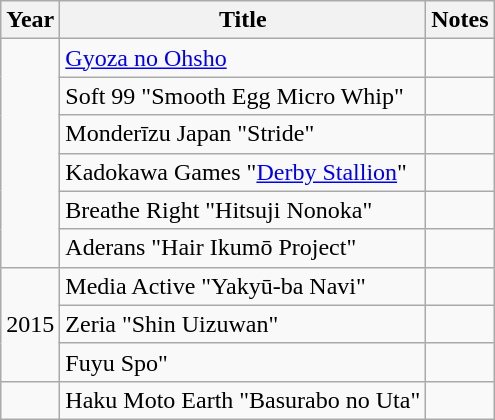<table class="wikitable">
<tr>
<th>Year</th>
<th>Title</th>
<th>Notes</th>
</tr>
<tr>
<td rowspan="6"></td>
<td><a href='#'>Gyoza no Ohsho</a></td>
<td></td>
</tr>
<tr>
<td>Soft 99 "Smooth Egg Micro Whip"</td>
<td></td>
</tr>
<tr>
<td>Monderīzu Japan "Stride"</td>
<td></td>
</tr>
<tr>
<td>Kadokawa Games "<a href='#'>Derby Stallion</a>"</td>
<td></td>
</tr>
<tr>
<td>Breathe Right "Hitsuji Nonoka"</td>
<td></td>
</tr>
<tr>
<td>Aderans "Hair Ikumō Project"</td>
<td></td>
</tr>
<tr>
<td rowspan="3">2015</td>
<td>Media Active "Yakyū-ba Navi"</td>
<td></td>
</tr>
<tr>
<td>Zeria "Shin Uizuwan"</td>
<td></td>
</tr>
<tr>
<td>Fuyu Spo"</td>
<td></td>
</tr>
<tr>
<td></td>
<td>Haku Moto Earth "Basurabo no Uta"</td>
<td></td>
</tr>
</table>
